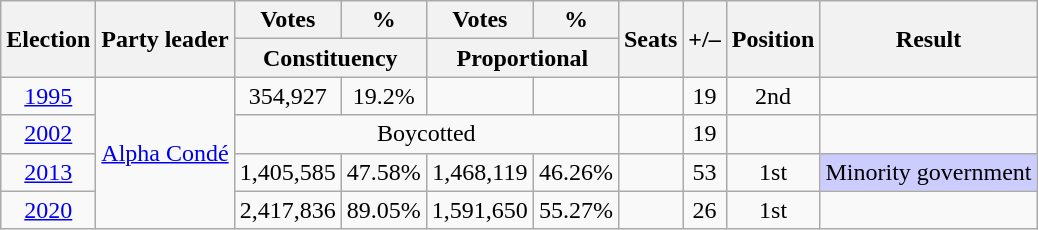<table class=wikitable style=text-align:center>
<tr>
<th rowspan="2">Election</th>
<th rowspan="2">Party leader</th>
<th>Votes</th>
<th>%</th>
<th>Votes</th>
<th>%</th>
<th rowspan="2">Seats</th>
<th rowspan="2">+/–</th>
<th rowspan="2">Position</th>
<th rowspan="2">Result</th>
</tr>
<tr>
<th colspan="2">Constituency</th>
<th colspan="2">Proportional</th>
</tr>
<tr>
<td><a href='#'>1995</a></td>
<td rowspan="4"><a href='#'>Alpha Condé</a></td>
<td>354,927</td>
<td>19.2%</td>
<td></td>
<td></td>
<td></td>
<td> 19</td>
<td> 2nd</td>
<td></td>
</tr>
<tr>
<td><a href='#'>2002</a></td>
<td colspan="4">Boycotted</td>
<td></td>
<td> 19</td>
<td></td>
<td></td>
</tr>
<tr>
<td><a href='#'>2013</a></td>
<td>1,405,585</td>
<td>47.58%</td>
<td>1,468,119</td>
<td>46.26%</td>
<td></td>
<td> 53</td>
<td> 1st</td>
<td style="background-color:#CCCCFF">Minority government</td>
</tr>
<tr>
<td><a href='#'>2020</a></td>
<td>2,417,836</td>
<td>89.05%</td>
<td>1,591,650</td>
<td>55.27%</td>
<td></td>
<td> 26</td>
<td> 1st</td>
<td></td>
</tr>
</table>
